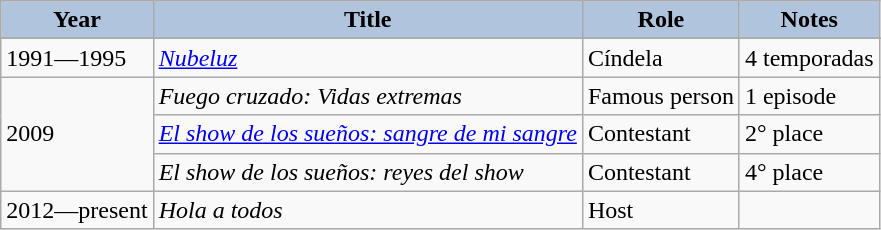<table class="wikitable">
<tr>
<th style="background:#B0C4DE;">Year</th>
<th style="background:#B0C4DE;">Title</th>
<th style="background:#B0C4DE;">Role</th>
<th style="background:#B0C4DE;">Notes</th>
</tr>
<tr>
</tr>
<tr>
<td>1991—1995</td>
<td><em><a href='#'>Nubeluz</a></em></td>
<td>Cíndela</td>
<td>4 temporadas</td>
</tr>
<tr>
<td rowspan=3>2009</td>
<td><em>Fuego cruzado: Vidas extremas</em></td>
<td>Famous person</td>
<td>1 episode</td>
</tr>
<tr>
<td><em><a href='#'>El show de los sueños: sangre de mi sangre</a></em></td>
<td>Contestant</td>
<td>2° place</td>
</tr>
<tr>
<td><em>El show de los sueños: reyes del show</em></td>
<td>Contestant</td>
<td>4° place</td>
</tr>
<tr>
<td>2012—present</td>
<td><em>Hola a todos</em></td>
<td>Host</td>
<td></td>
</tr>
</table>
